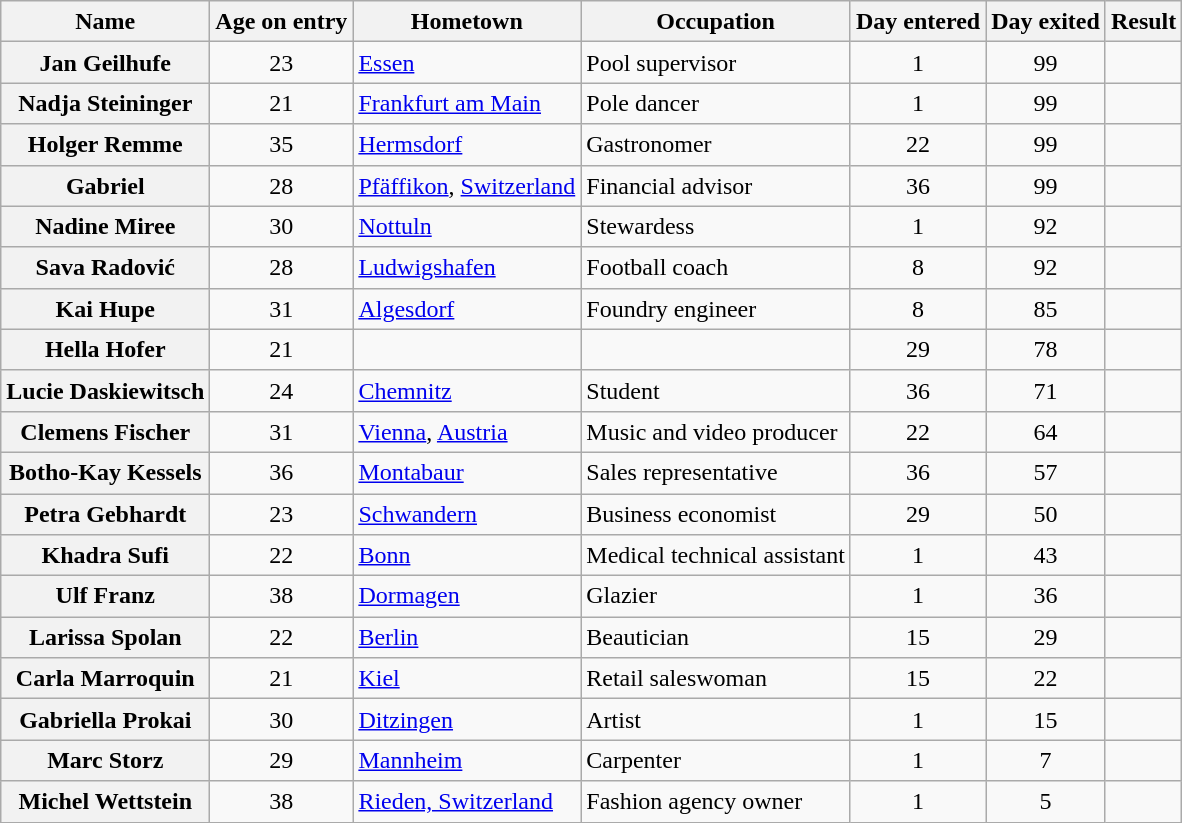<table class="wikitable sortable" style="text-align:left; line-height:20px; width:auto;">
<tr>
<th scope="col">Name</th>
<th scope="col">Age on entry</th>
<th scope="col">Hometown</th>
<th scope="col">Occupation</th>
<th scope="col">Day entered</th>
<th scope="col">Day exited</th>
<th scope="col">Result</th>
</tr>
<tr>
<th scope="row">Jan Geilhufe</th>
<td align="center">23</td>
<td><a href='#'>Essen</a></td>
<td>Pool supervisor</td>
<td align="center">1</td>
<td align="center">99</td>
<td></td>
</tr>
<tr>
<th scope="row">Nadja Steininger</th>
<td align="center">21</td>
<td><a href='#'>Frankfurt am Main</a></td>
<td>Pole dancer</td>
<td align="center">1</td>
<td align="center">99</td>
<td></td>
</tr>
<tr>
<th scope="row">Holger Remme</th>
<td align="center">35</td>
<td><a href='#'>Hermsdorf</a></td>
<td>Gastronomer</td>
<td align="center">22</td>
<td align="center">99</td>
<td></td>
</tr>
<tr>
<th scope="row">Gabriel</th>
<td align="center">28</td>
<td><a href='#'>Pfäffikon</a>, <a href='#'>Switzerland</a></td>
<td>Financial advisor</td>
<td align="center">36</td>
<td align="center">99</td>
<td></td>
</tr>
<tr>
<th scope="row">Nadine Miree</th>
<td align="center">30</td>
<td><a href='#'>Nottuln</a></td>
<td>Stewardess</td>
<td align="center">1</td>
<td align="center">92</td>
<td></td>
</tr>
<tr>
<th scope="row">Sava Radović</th>
<td align="center">28</td>
<td><a href='#'>Ludwigshafen</a></td>
<td>Football coach</td>
<td align="center">8</td>
<td align="center">92</td>
<td></td>
</tr>
<tr>
<th scope="row">Kai Hupe</th>
<td align="center">31</td>
<td><a href='#'>Algesdorf</a></td>
<td>Foundry engineer</td>
<td align="center">8</td>
<td align="center">85</td>
<td></td>
</tr>
<tr>
<th scope="row">Hella Hofer</th>
<td align="center">21</td>
<td></td>
<td></td>
<td align="center">29</td>
<td align="center">78</td>
<td></td>
</tr>
<tr>
<th scope="row">Lucie Daskiewitsch</th>
<td align="center">24</td>
<td><a href='#'>Chemnitz</a></td>
<td>Student</td>
<td align="center">36</td>
<td align="center">71</td>
<td></td>
</tr>
<tr>
<th scope="row">Clemens Fischer</th>
<td align="center">31</td>
<td><a href='#'>Vienna</a>, <a href='#'>Austria</a></td>
<td>Music and video producer</td>
<td align="center">22</td>
<td align="center">64</td>
<td></td>
</tr>
<tr>
<th scope="row">Botho-Kay Kessels</th>
<td align="center">36</td>
<td><a href='#'>Montabaur</a></td>
<td>Sales representative</td>
<td align="center">36</td>
<td align="center">57</td>
<td></td>
</tr>
<tr>
<th scope="row">Petra Gebhardt</th>
<td align="center">23</td>
<td><a href='#'>Schwandern</a></td>
<td>Business economist</td>
<td align="center">29</td>
<td align="center">50</td>
<td></td>
</tr>
<tr>
<th scope="row">Khadra Sufi</th>
<td align="center">22</td>
<td><a href='#'>Bonn</a></td>
<td>Medical technical assistant</td>
<td align="center">1</td>
<td align="center">43</td>
<td></td>
</tr>
<tr>
<th scope="row">Ulf Franz</th>
<td align="center">38</td>
<td><a href='#'>Dormagen</a></td>
<td>Glazier</td>
<td align="center">1</td>
<td align="center">36</td>
<td></td>
</tr>
<tr>
<th scope="row">Larissa Spolan</th>
<td align="center">22</td>
<td><a href='#'>Berlin</a></td>
<td>Beautician</td>
<td align="center">15</td>
<td align="center">29</td>
<td></td>
</tr>
<tr>
<th scope="row">Carla Marroquin</th>
<td align="center">21</td>
<td><a href='#'>Kiel</a></td>
<td>Retail saleswoman</td>
<td align="center">15</td>
<td align="center">22</td>
<td></td>
</tr>
<tr>
<th scope="row">Gabriella Prokai</th>
<td align="center">30</td>
<td><a href='#'>Ditzingen</a></td>
<td>Artist</td>
<td align="center">1</td>
<td align="center">15</td>
<td></td>
</tr>
<tr>
<th scope="row">Marc Storz</th>
<td align="center">29</td>
<td><a href='#'>Mannheim</a></td>
<td>Carpenter</td>
<td align="center">1</td>
<td align="center">7</td>
<td></td>
</tr>
<tr>
<th scope="row">Michel Wettstein</th>
<td align="center">38</td>
<td><a href='#'>Rieden, Switzerland</a></td>
<td>Fashion agency owner</td>
<td align="center">1</td>
<td align="center">5</td>
<td></td>
</tr>
</table>
